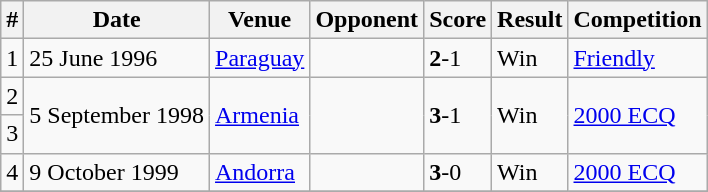<table class="wikitable">
<tr>
<th>#</th>
<th>Date</th>
<th>Venue</th>
<th>Opponent</th>
<th>Score</th>
<th>Result</th>
<th>Competition</th>
</tr>
<tr>
<td>1</td>
<td>25 June 1996</td>
<td><a href='#'>Paraguay</a></td>
<td></td>
<td><strong>2</strong>-1</td>
<td>Win</td>
<td><a href='#'>Friendly</a></td>
</tr>
<tr>
<td>2</td>
<td rowspan="2">5 September 1998</td>
<td rowspan="2"><a href='#'>Armenia</a></td>
<td rowspan="2"></td>
<td rowspan="2"><strong>3</strong>-1</td>
<td rowspan="2">Win</td>
<td rowspan="2"><a href='#'>2000 ECQ</a></td>
</tr>
<tr>
<td>3</td>
</tr>
<tr>
<td>4</td>
<td>9 October 1999</td>
<td><a href='#'>Andorra</a></td>
<td></td>
<td><strong>3</strong>-0</td>
<td>Win</td>
<td><a href='#'>2000 ECQ</a></td>
</tr>
<tr>
</tr>
</table>
